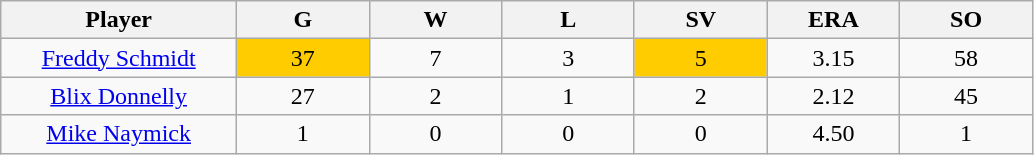<table class="wikitable sortable">
<tr>
<th bgcolor="#DDDDFF" width="16%">Player</th>
<th bgcolor="#DDDDFF" width="9%">G</th>
<th bgcolor="#DDDDFF" width="9%">W</th>
<th bgcolor="#DDDDFF" width="9%">L</th>
<th bgcolor="#DDDDFF" width="9%">SV</th>
<th bgcolor="#DDDDFF" width="9%">ERA</th>
<th bgcolor="#DDDDFF" width="9%">SO</th>
</tr>
<tr align="center">
<td><a href='#'>Freddy Schmidt</a></td>
<td bgcolor=#ffcc00>37</td>
<td>7</td>
<td>3</td>
<td bgcolor=#ffcc00>5</td>
<td>3.15</td>
<td>58</td>
</tr>
<tr align=center>
<td><a href='#'>Blix Donnelly</a></td>
<td>27</td>
<td>2</td>
<td>1</td>
<td>2</td>
<td>2.12</td>
<td>45</td>
</tr>
<tr align="center">
<td><a href='#'>Mike Naymick</a></td>
<td>1</td>
<td>0</td>
<td>0</td>
<td>0</td>
<td>4.50</td>
<td>1</td>
</tr>
</table>
